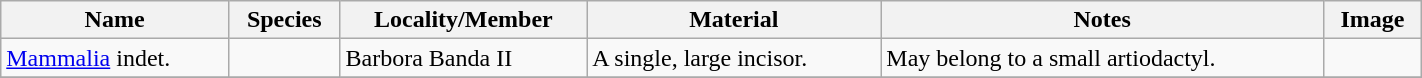<table class="wikitable" align="center" width="75%">
<tr>
<th>Name</th>
<th>Species</th>
<th>Locality/Member</th>
<th>Material</th>
<th>Notes</th>
<th>Image</th>
</tr>
<tr>
<td><a href='#'>Mammalia</a> indet.</td>
<td></td>
<td>Barbora Banda II</td>
<td>A single, large incisor.</td>
<td>May belong to a small artiodactyl.</td>
<td></td>
</tr>
<tr>
</tr>
</table>
